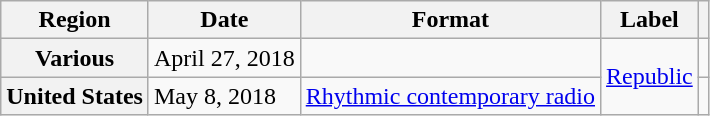<table class="wikitable plainrowheaders">
<tr>
<th scope="col">Region</th>
<th scope="col">Date</th>
<th scope="col">Format</th>
<th scope="col">Label</th>
<th scope="col"></th>
</tr>
<tr>
<th scope="row">Various</th>
<td>April 27, 2018</td>
<td></td>
<td rowspan="2"><a href='#'>Republic</a></td>
<td></td>
</tr>
<tr>
<th scope="row">United States</th>
<td>May 8, 2018</td>
<td><a href='#'>Rhythmic contemporary radio</a></td>
<td></td>
</tr>
</table>
